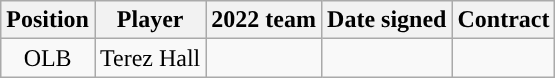<table class="wikitable" style="text-align:center">
<tr>
<th>Position</th>
<th>Player</th>
<th>2022 team</th>
<th>Date signed</th>
<th>Contract</th>
</tr>
<tr>
<td Linebacker>OLB</td>
<td><span></span>Terez Hall</td>
<td></td>
<td></td>
<td></td>
</tr>
</table>
